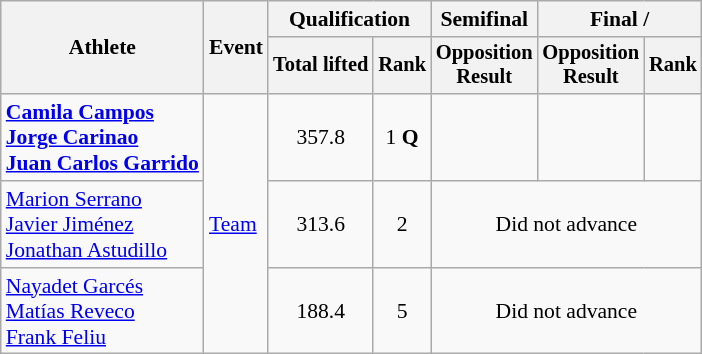<table class="wikitable" style="font-size:90%">
<tr>
<th rowspan=2>Athlete</th>
<th rowspan=2>Event</th>
<th colspan=2>Qualification</th>
<th colspan=1>Semifinal</th>
<th colspan=2>Final / </th>
</tr>
<tr style="font-size:95%">
<th>Total lifted</th>
<th>Rank</th>
<th>Opposition<br>Result</th>
<th>Opposition<br>Result</th>
<th>Rank</th>
</tr>
<tr align=center>
<td align=left><strong><a href='#'>Camila Campos</a><br><a href='#'>Jorge Carinao</a><br><a href='#'>Juan Carlos Garrido</a></strong></td>
<td align=left rowspan=3><a href='#'>Team</a></td>
<td>357.8</td>
<td>1 <strong>Q</strong></td>
<td><br></td>
<td><br></td>
<td></td>
</tr>
<tr align=center>
<td align=left><a href='#'>Marion Serrano</a><br><a href='#'>Javier Jiménez</a><br><a href='#'>Jonathan Astudillo</a></td>
<td>313.6</td>
<td>2</td>
<td colspan=3>Did not advance</td>
</tr>
<tr align=center>
<td align=left><a href='#'>Nayadet Garcés</a><br><a href='#'>Matías Reveco</a><br><a href='#'>Frank Feliu</a></td>
<td>188.4</td>
<td>5</td>
<td colspan=3>Did not advance</td>
</tr>
</table>
